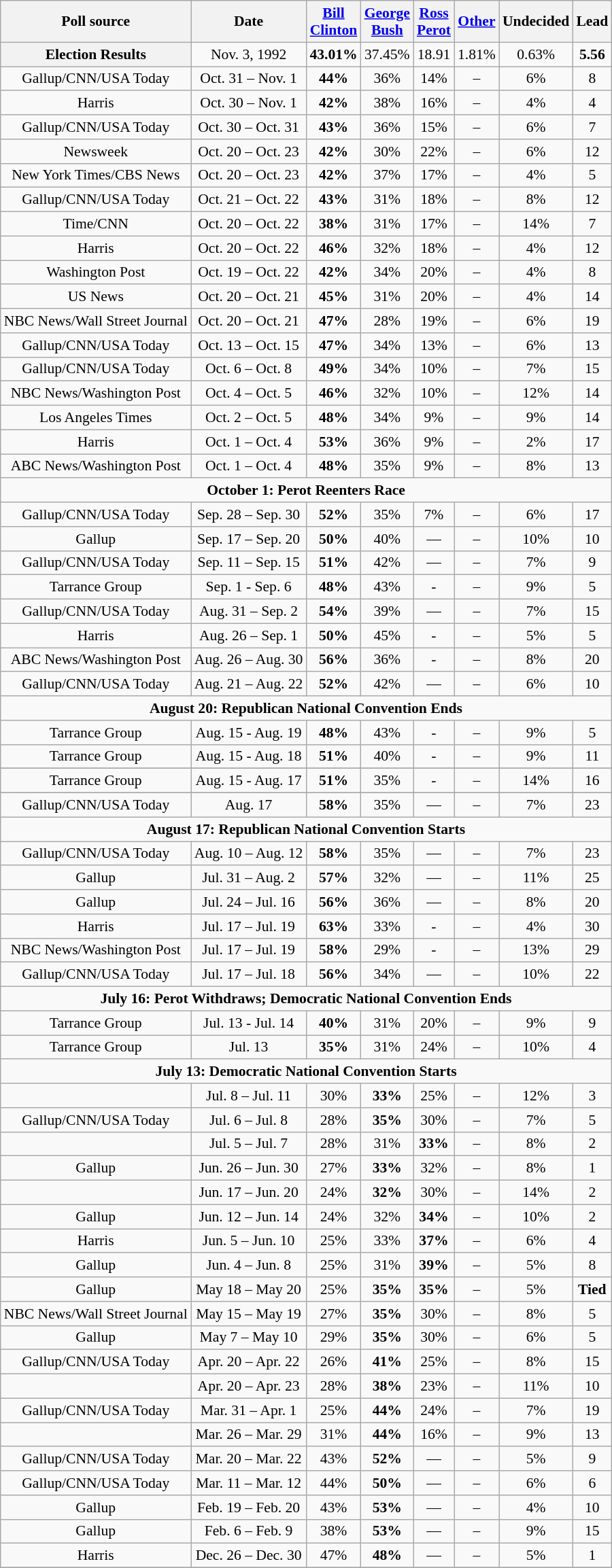<table class="wikitable sortable" style="text-align:center;font-size:90%;line-height:17px">
<tr>
<th>Poll source</th>
<th>Date</th>
<th class="unsortable"><a href='#'>Bill<br>Clinton</a><br><small></small></th>
<th class="unsortable"><a href='#'>George<br>Bush</a><br><small></small></th>
<th class="unsortable"><a href='#'>Ross<br>Perot</a><br><small></small></th>
<th class="unsortable"><a href='#'>Other</a></th>
<th class="unsortable">Undecided</th>
<th>Lead</th>
</tr>
<tr>
<th><strong>Election Results</strong></th>
<td>Nov. 3, 1992</td>
<td align="center" ><strong>43.01%</strong></td>
<td align="center">37.45%</td>
<td align="center">18.91</td>
<td align="center">1.81%</td>
<td align="center">0.63%</td>
<td><strong>5.56</strong></td>
</tr>
<tr>
<td>Gallup/CNN/USA Today</td>
<td data-sort-value="November 2, 1992">Oct. 31 – Nov. 1</td>
<td><strong>44%</strong></td>
<td>36%</td>
<td>14%</td>
<td>–</td>
<td>6%</td>
<td>8</td>
</tr>
<tr>
<td>Harris</td>
<td data-sort-value="November 2, 1992">Oct. 30 – Nov. 1</td>
<td><strong>42%</strong></td>
<td>38%</td>
<td>16%</td>
<td>–</td>
<td>4%</td>
<td>4</td>
</tr>
<tr>
<td>Gallup/CNN/USA Today</td>
<td data-sort-value="November 1, 1992">Oct. 30 – Oct. 31</td>
<td><strong>43%</strong></td>
<td>36%</td>
<td>15%</td>
<td>–</td>
<td>6%</td>
<td>7</td>
</tr>
<tr>
<td>Newsweek</td>
<td data-sort-value="October 25, 1992">Oct. 20 – Oct. 23</td>
<td><strong>42%</strong></td>
<td>30%</td>
<td>22%</td>
<td>–</td>
<td>6%</td>
<td>12</td>
</tr>
<tr>
<td>New York Times/CBS News</td>
<td data-sort-value="October 25, 1992">Oct. 20 – Oct. 23</td>
<td><strong>42%</strong></td>
<td>37%</td>
<td>17%</td>
<td>–</td>
<td>4%</td>
<td>5</td>
</tr>
<tr>
<td>Gallup/CNN/USA Today</td>
<td data-sort-value="October 25, 1992">Oct. 21 – Oct. 22</td>
<td><strong>43%</strong></td>
<td>31%</td>
<td>18%</td>
<td>–</td>
<td>8%</td>
<td>12</td>
</tr>
<tr>
<td>Time/CNN</td>
<td data-sort-value="October 25, 1992">Oct. 20 – Oct. 22</td>
<td><strong>38%</strong></td>
<td>31%</td>
<td>17%</td>
<td>–</td>
<td>14%</td>
<td>7</td>
</tr>
<tr>
<td>Harris</td>
<td data-sort-value="October 25, 1992">Oct. 20 – Oct. 22</td>
<td><strong>46%</strong></td>
<td>32%</td>
<td>18%</td>
<td>–</td>
<td>4%</td>
<td>12</td>
</tr>
<tr>
<td>Washington Post</td>
<td data-sort-value="October 25, 1992">Oct. 19 – Oct. 22</td>
<td><strong>42%</strong></td>
<td>34%</td>
<td>20%</td>
<td>–</td>
<td>4%</td>
<td>8</td>
</tr>
<tr>
<td>US News</td>
<td data-sort-value="October 25, 1992">Oct. 20 – Oct. 21</td>
<td><strong>45%</strong></td>
<td>31%</td>
<td>20%</td>
<td>–</td>
<td>4%</td>
<td>14</td>
</tr>
<tr>
<td>NBC News/Wall Street Journal</td>
<td data-sort-value="October 25, 1992">Oct. 20 – Oct. 21</td>
<td><strong>47%</strong></td>
<td>28%</td>
<td>19%</td>
<td>–</td>
<td>6%</td>
<td>19</td>
</tr>
<tr>
<td>Gallup/CNN/USA Today</td>
<td data-sort-value="October 18, 1992">Oct. 13 – Oct. 15</td>
<td><strong>47%</strong></td>
<td>34%</td>
<td>13%</td>
<td>–</td>
<td>6%</td>
<td>13</td>
</tr>
<tr>
<td>Gallup/CNN/USA Today</td>
<td data-sort-value="October 11, 1992">Oct. 6 – Oct. 8</td>
<td><strong>49%</strong></td>
<td>34%</td>
<td>10%</td>
<td>–</td>
<td>7%</td>
<td>15</td>
</tr>
<tr>
<td>NBC News/Washington Post</td>
<td data-sort-value="October 11, 1992">Oct. 4 – Oct. 5</td>
<td><strong>46%</strong></td>
<td>32%</td>
<td>10%</td>
<td>–</td>
<td>12%</td>
<td>14</td>
</tr>
<tr>
<td>Los Angeles Times</td>
<td data-sort-value="October 11, 1992">Oct. 2 – Oct. 5</td>
<td><strong>48%</strong></td>
<td>34%</td>
<td>9%</td>
<td>–</td>
<td>9%</td>
<td>14</td>
</tr>
<tr>
<td>Harris</td>
<td data-sort-value="October 6, 1992">Oct. 1 – Oct. 4</td>
<td><strong>53%</strong></td>
<td>36%</td>
<td>9%</td>
<td>–</td>
<td>2%</td>
<td>17</td>
</tr>
<tr>
<td>ABC News/Washington Post</td>
<td data-sort-value="October 6, 1992">Oct. 1 – Oct. 4</td>
<td><strong>48%</strong></td>
<td>35%</td>
<td>9%</td>
<td>–</td>
<td>8%</td>
<td>13</td>
</tr>
<tr>
<td colspan="10"  align="center"><strong>October 1: Perot Reenters Race</strong></td>
</tr>
<tr>
<td>Gallup/CNN/USA Today</td>
<td data-sort-value="October 3, 1992">Sep. 28 – Sep. 30</td>
<td><strong>52%</strong></td>
<td>35%</td>
<td>7%</td>
<td>–</td>
<td>6%</td>
<td>17</td>
</tr>
<tr>
<td>Gallup</td>
<td data-sort-value="September 23, 1992">Sep. 17 – Sep. 20</td>
<td><strong>50%</strong></td>
<td>40%</td>
<td>—</td>
<td>–</td>
<td>10%</td>
<td>10</td>
</tr>
<tr>
<td>Gallup/CNN/USA Today</td>
<td data-sort-value="September 19, 1992">Sep. 11 – Sep. 15</td>
<td><strong>51%</strong></td>
<td>42%</td>
<td>—</td>
<td>–</td>
<td>7%</td>
<td>9</td>
</tr>
<tr>
<td>Tarrance Group</td>
<td data-sort-value="September 10, 1992">Sep. 1 - Sep. 6</td>
<td><strong>48%</strong></td>
<td>43%</td>
<td>-</td>
<td>–</td>
<td>9%</td>
<td>5</td>
</tr>
<tr>
<td>Gallup/CNN/USA Today</td>
<td data-sort-value="September 5, 1992">Aug. 31 – Sep. 2</td>
<td><strong>54%</strong></td>
<td>39%</td>
<td>—</td>
<td>–</td>
<td>7%</td>
<td>15</td>
</tr>
<tr>
<td>Harris</td>
<td data-sort-value="Sep 3, 1992">Aug. 26 – Sep. 1</td>
<td><strong>50%</strong></td>
<td>45%</td>
<td>-</td>
<td>–</td>
<td>5%</td>
<td>5</td>
</tr>
<tr>
<td>ABC News/Washington Post</td>
<td data-sort-value="Sep 3, 1992">Aug. 26 – Aug. 30</td>
<td><strong>56%</strong></td>
<td>36%</td>
<td>-</td>
<td>–</td>
<td>8%</td>
<td>20</td>
</tr>
<tr>
<td>Gallup/CNN/USA Today</td>
<td data-sort-value="August 25, 1992">Aug. 21 – Aug. 22</td>
<td><strong>52%</strong></td>
<td>42%</td>
<td>—</td>
<td>–</td>
<td>6%</td>
<td>10</td>
</tr>
<tr>
<td colspan="10"  align="center"><strong>August 20: Republican National Convention Ends</strong></td>
</tr>
<tr>
<td>Tarrance Group</td>
<td data-sort-value="August 19, 1992">Aug. 15 - Aug. 19</td>
<td><strong>48%</strong></td>
<td>43%</td>
<td>-</td>
<td>–</td>
<td>9%</td>
<td>5</td>
</tr>
<tr>
<td>Tarrance Group</td>
<td data-sort-value="August 18, 1992">Aug. 15 - Aug. 18</td>
<td><strong>51%</strong></td>
<td>40%</td>
<td>-</td>
<td>–</td>
<td>9%</td>
<td>11</td>
</tr>
<tr>
</tr>
<tr>
<td>Tarrance Group</td>
<td data-sort-value="August 17, 1992">Aug. 15 - Aug. 17</td>
<td><strong>51%</strong></td>
<td>35%</td>
<td>-</td>
<td>–</td>
<td>14%</td>
<td>16</td>
</tr>
<tr>
</tr>
<tr>
<td>Gallup/CNN/USA Today</td>
<td data-sort-value="August 19, 1992">Aug. 17</td>
<td><strong>58%</strong></td>
<td>35%</td>
<td>—</td>
<td>–</td>
<td>7%</td>
<td>23</td>
</tr>
<tr>
<td colspan="10"  align="center"><strong>August 17: Republican National Convention Starts</strong></td>
</tr>
<tr>
<td>Gallup/CNN/USA Today</td>
<td data-sort-value="August 16, 1992">Aug. 10 – Aug. 12</td>
<td><strong>58%</strong></td>
<td>35%</td>
<td>—</td>
<td>–</td>
<td>7%</td>
<td>23</td>
</tr>
<tr>
<td>Gallup</td>
<td data-sort-value="August 4, 1992">Jul. 31 – Aug. 2</td>
<td><strong>57%</strong></td>
<td>32%</td>
<td>—</td>
<td>–</td>
<td>11%</td>
<td>25</td>
</tr>
<tr>
<td>Gallup</td>
<td data-sort-value="July 28, 1992">Jul. 24 – Jul. 16</td>
<td><strong>56%</strong></td>
<td>36%</td>
<td>—</td>
<td>–</td>
<td>8%</td>
<td>20</td>
</tr>
<tr>
<td>Harris</td>
<td data-sort-value="July 21, 1992">Jul. 17 – Jul. 19</td>
<td><strong>63%</strong></td>
<td>33%</td>
<td>-</td>
<td>–</td>
<td>4%</td>
<td>30</td>
</tr>
<tr>
<td>NBC News/Washington Post</td>
<td data-sort-value="July 21, 1992">Jul. 17 – Jul. 19</td>
<td><strong>58%</strong></td>
<td>29%</td>
<td>-</td>
<td>–</td>
<td>13%</td>
<td>29</td>
</tr>
<tr>
<td>Gallup/CNN/USA Today</td>
<td data-sort-value="July 22, 1992">Jul. 17 – Jul. 18</td>
<td><strong>56%</strong></td>
<td>34%</td>
<td>—</td>
<td>–</td>
<td>10%</td>
<td>22</td>
</tr>
<tr>
<td colspan="10"  align="center"><strong>July 16: Perot Withdraws; Democratic National Convention Ends</strong></td>
</tr>
<tr>
<td>Tarrance Group</td>
<td data-sort-value="July 14, 1992">Jul. 13 - Jul. 14</td>
<td><strong>40%</strong></td>
<td>31%</td>
<td>20%</td>
<td>–</td>
<td>9%</td>
<td>9</td>
</tr>
<tr>
<td>Tarrance Group</td>
<td data-sort-value="July 14, 1992">Jul. 13</td>
<td><strong>35%</strong></td>
<td>31%</td>
<td>24%</td>
<td>–</td>
<td>10%</td>
<td>4</td>
</tr>
<tr>
<td colspan="10"  align="center"><strong>July 13: Democratic National Convention Starts</strong></td>
</tr>
<tr>
<td></td>
<td data-sort-value="July 13, 1992">Jul. 8 – Jul. 11</td>
<td>30%</td>
<td><strong>33%</strong></td>
<td>25%</td>
<td>–</td>
<td>12%</td>
<td>3</td>
</tr>
<tr>
<td>Gallup/CNN/USA Today</td>
<td data-sort-value="July 12, 1992">Jul. 6 – Jul. 8</td>
<td>28%</td>
<td><strong>35%</strong></td>
<td>30%</td>
<td>–</td>
<td>7%</td>
<td>5</td>
</tr>
<tr>
<td></td>
<td data-sort-value="July 10, 1992">Jul. 5 – Jul. 7</td>
<td>28%</td>
<td>31%</td>
<td><strong>33%</strong></td>
<td>–</td>
<td>8%</td>
<td>2</td>
</tr>
<tr>
<td>Gallup</td>
<td data-sort-value="July 2, 1992">Jun. 26 – Jun. 30</td>
<td>27%</td>
<td><strong>33%</strong></td>
<td>32%</td>
<td>–</td>
<td>8%</td>
<td>1</td>
</tr>
<tr>
<td></td>
<td data-sort-value="June 23, 1992">Jun. 17 – Jun. 20</td>
<td>24%</td>
<td><strong>32%</strong></td>
<td>30%</td>
<td>–</td>
<td>14%</td>
<td>2</td>
</tr>
<tr>
<td>Gallup</td>
<td data-sort-value="June ?, 1992">Jun. 12 – Jun. 14</td>
<td>24%</td>
<td>32%</td>
<td><strong>34%</strong></td>
<td>–</td>
<td>10%</td>
<td>2</td>
</tr>
<tr>
<td>Harris</td>
<td data-sort-value="June 12, 1992">Jun. 5 – Jun. 10</td>
<td>25%</td>
<td>33%</td>
<td><strong>37%</strong></td>
<td>–</td>
<td>6%</td>
<td>4</td>
</tr>
<tr>
<td>Gallup</td>
<td data-sort-value="June 10, 1992">Jun. 4 – Jun. 8</td>
<td>25%</td>
<td>31%</td>
<td><strong>39%</strong></td>
<td>–</td>
<td>5%</td>
<td>8</td>
</tr>
<tr>
<td>Gallup</td>
<td data-sort-value="May 24, 1992">May 18 – May 20</td>
<td>25%</td>
<td><strong>35%</strong></td>
<td><strong>35%</strong></td>
<td>–</td>
<td>5%</td>
<td><strong>Tied</strong></td>
</tr>
<tr>
<td>NBC News/Wall Street Journal</td>
<td data-sort-value="May 21, 1992">May 15 – May 19</td>
<td>27%</td>
<td><strong>35%</strong></td>
<td>30%</td>
<td>–</td>
<td>8%</td>
<td>5</td>
</tr>
<tr>
<td>Gallup</td>
<td data-sort-value="May 17, 1992">May 7 – May 10</td>
<td>29%</td>
<td><strong>35%</strong></td>
<td>30%</td>
<td>–</td>
<td>6%</td>
<td>5</td>
</tr>
<tr>
<td>Gallup/CNN/USA Today</td>
<td data-sort-value="April 26, 1992">Apr. 20 – Apr. 22</td>
<td>26%</td>
<td><strong>41%</strong></td>
<td>25%</td>
<td>–</td>
<td>8%</td>
<td>15</td>
</tr>
<tr>
<td></td>
<td data-sort-value="April 23, 1992">Apr. 20 – Apr. 23</td>
<td>28%</td>
<td><strong>38%</strong></td>
<td>23%</td>
<td>–</td>
<td>11%</td>
<td>10</td>
</tr>
<tr>
<td>Gallup/CNN/USA Today</td>
<td data-sort-value="April 5, 1992">Mar. 31 – Apr. 1</td>
<td>25%</td>
<td><strong>44%</strong></td>
<td>24%</td>
<td>–</td>
<td>7%</td>
<td>19</td>
</tr>
<tr>
<td></td>
<td data-sort-value="April 1, 1992">Mar. 26 – Mar. 29</td>
<td>31%</td>
<td><strong>44%</strong></td>
<td>16%</td>
<td>–</td>
<td>9%</td>
<td>13</td>
</tr>
<tr>
<td>Gallup/CNN/USA Today</td>
<td data-sort-value="March 25, 1992">Mar. 20 – Mar. 22</td>
<td>43%</td>
<td><strong>52%</strong></td>
<td>—</td>
<td>–</td>
<td>5%</td>
<td>9</td>
</tr>
<tr>
<td>Gallup/CNN/USA Today</td>
<td data-sort-value="March 15, 1992">Mar. 11 – Mar. 12</td>
<td>44%</td>
<td><strong>50%</strong></td>
<td>—</td>
<td>–</td>
<td>6%</td>
<td>6</td>
</tr>
<tr>
<td>Gallup</td>
<td data-sort-value="February 23, 1992">Feb. 19 – Feb. 20</td>
<td>43%</td>
<td><strong>53%</strong></td>
<td>—</td>
<td>–</td>
<td>4%</td>
<td>10</td>
</tr>
<tr>
<td>Gallup</td>
<td data-sort-value="February 12, 1992">Feb. 6 – Feb. 9</td>
<td>38%</td>
<td><strong>53%</strong></td>
<td>—</td>
<td>–</td>
<td>9%</td>
<td>15</td>
</tr>
<tr>
<td>Harris</td>
<td data-sort-value="February 12, 1992">Dec. 26 – Dec. 30</td>
<td>47%</td>
<td><strong>48%</strong></td>
<td>—</td>
<td>–</td>
<td>5%</td>
<td>1</td>
</tr>
<tr>
</tr>
</table>
